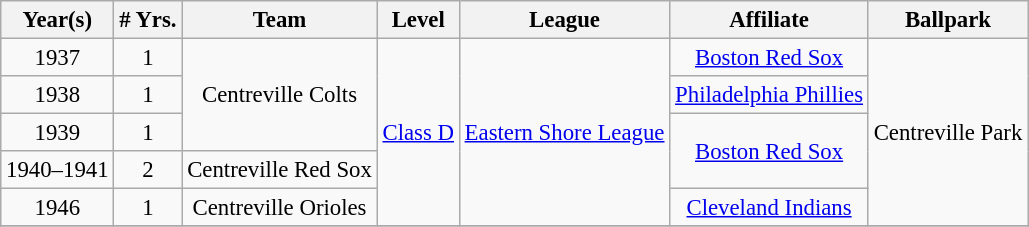<table class="wikitable" style="text-align:center; font-size: 95%;">
<tr>
<th>Year(s)</th>
<th># Yrs.</th>
<th>Team</th>
<th>Level</th>
<th>League</th>
<th>Affiliate</th>
<th>Ballpark</th>
</tr>
<tr>
<td>1937</td>
<td>1</td>
<td rowspan=3>Centreville Colts</td>
<td rowspan=5><a href='#'>Class D</a></td>
<td rowspan=5><a href='#'>Eastern Shore League</a></td>
<td><a href='#'>Boston Red Sox</a></td>
<td rowspan=5>Centreville Park</td>
</tr>
<tr>
<td>1938</td>
<td>1</td>
<td><a href='#'>Philadelphia Phillies</a></td>
</tr>
<tr>
<td>1939</td>
<td>1</td>
<td rowspan=2><a href='#'>Boston Red Sox</a></td>
</tr>
<tr>
<td>1940–1941</td>
<td>2</td>
<td>Centreville Red Sox</td>
</tr>
<tr>
<td>1946</td>
<td>1</td>
<td>Centreville Orioles</td>
<td><a href='#'>Cleveland Indians</a></td>
</tr>
<tr>
</tr>
</table>
